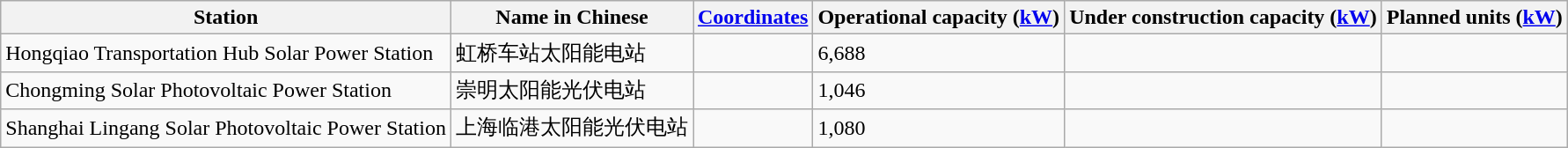<table class="wikitable sortable">
<tr>
<th>Station</th>
<th>Name in Chinese</th>
<th><a href='#'>Coordinates</a></th>
<th>Operational capacity (<a href='#'>kW</a>)</th>
<th>Under construction capacity (<a href='#'>kW</a>)</th>
<th>Planned units (<a href='#'>kW</a>)</th>
</tr>
<tr>
<td>Hongqiao Transportation Hub Solar Power Station</td>
<td>虹桥车站太阳能电站</td>
<td></td>
<td>6,688</td>
<td></td>
<td></td>
</tr>
<tr>
<td>Chongming Solar Photovoltaic Power Station</td>
<td>崇明太阳能光伏电站</td>
<td></td>
<td>1,046</td>
<td></td>
<td></td>
</tr>
<tr>
<td>Shanghai Lingang Solar Photovoltaic Power Station</td>
<td>上海临港太阳能光伏电站</td>
<td></td>
<td>1,080</td>
<td></td>
<td></td>
</tr>
</table>
